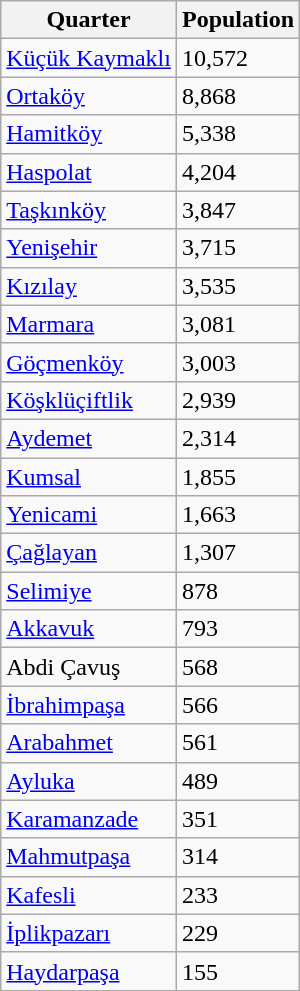<table class="wikitable sortable">
<tr>
<th>Quarter</th>
<th>Population</th>
</tr>
<tr>
<td><a href='#'>Küçük Kaymaklı</a></td>
<td>10,572</td>
</tr>
<tr>
<td><a href='#'>Ortaköy</a></td>
<td>8,868</td>
</tr>
<tr>
<td><a href='#'>Hamitköy</a></td>
<td>5,338</td>
</tr>
<tr>
<td><a href='#'>Haspolat</a></td>
<td>4,204</td>
</tr>
<tr>
<td><a href='#'>Taşkınköy</a></td>
<td>3,847</td>
</tr>
<tr>
<td><a href='#'>Yenişehir</a></td>
<td>3,715</td>
</tr>
<tr>
<td><a href='#'>Kızılay</a></td>
<td>3,535</td>
</tr>
<tr>
<td><a href='#'>Marmara</a></td>
<td>3,081</td>
</tr>
<tr>
<td><a href='#'>Göçmenköy</a></td>
<td>3,003</td>
</tr>
<tr>
<td><a href='#'>Köşklüçiftlik</a></td>
<td>2,939</td>
</tr>
<tr>
<td><a href='#'>Aydemet</a></td>
<td>2,314</td>
</tr>
<tr>
<td><a href='#'>Kumsal</a></td>
<td>1,855</td>
</tr>
<tr>
<td><a href='#'>Yenicami</a></td>
<td>1,663</td>
</tr>
<tr>
<td><a href='#'>Çağlayan</a></td>
<td>1,307</td>
</tr>
<tr>
<td><a href='#'>Selimiye</a></td>
<td>878</td>
</tr>
<tr>
<td><a href='#'>Akkavuk</a></td>
<td>793</td>
</tr>
<tr>
<td>Abdi Çavuş</td>
<td>568</td>
</tr>
<tr>
<td><a href='#'>İbrahimpaşa</a></td>
<td>566</td>
</tr>
<tr>
<td><a href='#'>Arabahmet</a></td>
<td>561</td>
</tr>
<tr>
<td><a href='#'>Ayluka</a></td>
<td>489</td>
</tr>
<tr>
<td><a href='#'>Karamanzade</a></td>
<td>351</td>
</tr>
<tr>
<td><a href='#'>Mahmutpaşa</a></td>
<td>314</td>
</tr>
<tr>
<td><a href='#'>Kafesli</a></td>
<td>233</td>
</tr>
<tr>
<td><a href='#'>İplikpazarı</a></td>
<td>229</td>
</tr>
<tr>
<td><a href='#'>Haydarpaşa</a></td>
<td>155</td>
</tr>
</table>
